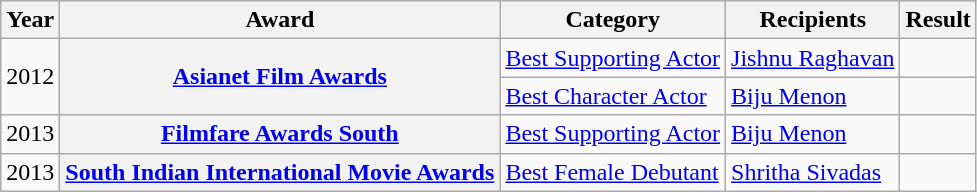<table class="wikitable plainrowheaders sortable">
<tr>
<th scope="col">Year</th>
<th scope="col">Award</th>
<th scope="col">Category</th>
<th scope="col">Recipients</th>
<th scope="col">Result</th>
</tr>
<tr>
<td rowspan="2">2012</td>
<th scope="row" rowspan="2"><a href='#'>Asianet Film Awards</a></th>
<td><a href='#'>Best Supporting Actor</a></td>
<td><a href='#'>Jishnu Raghavan</a></td>
<td></td>
</tr>
<tr>
<td><a href='#'>Best Character Actor</a></td>
<td><a href='#'>Biju Menon</a></td>
<td></td>
</tr>
<tr>
<td>2013</td>
<th scope="row"><a href='#'>Filmfare Awards South</a></th>
<td><a href='#'>Best Supporting Actor</a></td>
<td><a href='#'>Biju Menon</a></td>
<td></td>
</tr>
<tr>
<td>2013</td>
<th scope="row"><a href='#'>South Indian International Movie Awards</a></th>
<td><a href='#'>Best Female Debutant</a></td>
<td><a href='#'>Shritha Sivadas</a></td>
<td></td>
</tr>
</table>
